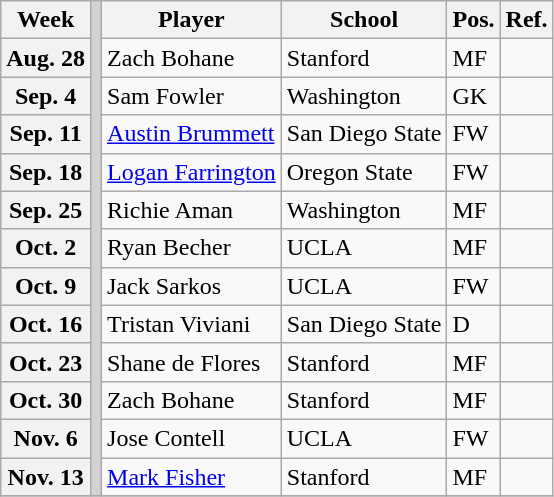<table class="wikitable plainrowheaders" border="1">
<tr>
<th scope="col">Week</th>
<th rowspan="13" style="background-color:lightgrey;"></th>
<th scope="col">Player</th>
<th scope="col">School</th>
<th scope="col">Pos.</th>
<th>Ref.</th>
</tr>
<tr>
<th scope="row">Aug. 28</th>
<td>Zach Bohane</td>
<td>Stanford</td>
<td>MF</td>
<td></td>
</tr>
<tr>
<th scope="row">Sep. 4</th>
<td>Sam Fowler</td>
<td>Washington</td>
<td>GK</td>
<td></td>
</tr>
<tr>
<th scope="row">Sep. 11</th>
<td><a href='#'>Austin Brummett</a></td>
<td>San Diego State</td>
<td>FW</td>
<td></td>
</tr>
<tr>
<th scope="row">Sep. 18</th>
<td><a href='#'>Logan Farrington</a></td>
<td>Oregon State</td>
<td>FW</td>
<td></td>
</tr>
<tr>
<th scope="row">Sep. 25</th>
<td>Richie Aman</td>
<td>Washington</td>
<td>MF</td>
<td></td>
</tr>
<tr>
<th scope="row">Oct. 2</th>
<td>Ryan Becher</td>
<td>UCLA</td>
<td>MF</td>
<td></td>
</tr>
<tr>
<th scope="row">Oct. 9</th>
<td>Jack Sarkos</td>
<td>UCLA</td>
<td>FW</td>
<td></td>
</tr>
<tr>
<th scope="row">Oct. 16</th>
<td>Tristan Viviani</td>
<td>San Diego State</td>
<td>D</td>
<td></td>
</tr>
<tr>
<th scope="row">Oct. 23</th>
<td>Shane de Flores</td>
<td>Stanford</td>
<td>MF</td>
<td></td>
</tr>
<tr>
<th scope="row">Oct. 30</th>
<td>Zach Bohane</td>
<td>Stanford</td>
<td>MF</td>
<td></td>
</tr>
<tr>
<th scope="row">Nov. 6</th>
<td>Jose Contell</td>
<td>UCLA</td>
<td>FW</td>
<td></td>
</tr>
<tr>
<th scope="row">Nov. 13</th>
<td><a href='#'>Mark Fisher</a></td>
<td>Stanford</td>
<td>MF</td>
<td></td>
</tr>
<tr>
</tr>
</table>
